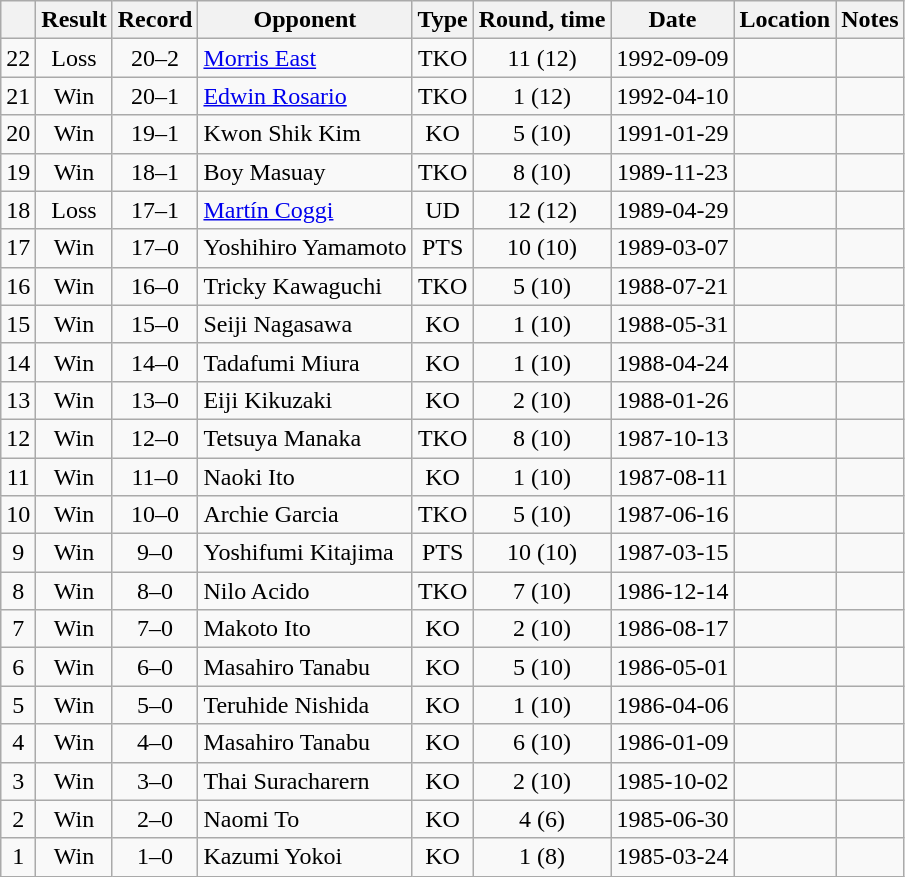<table class=wikitable style=text-align:center>
<tr>
<th></th>
<th>Result</th>
<th>Record</th>
<th>Opponent</th>
<th>Type</th>
<th>Round, time</th>
<th>Date</th>
<th>Location</th>
<th>Notes</th>
</tr>
<tr>
<td>22</td>
<td>Loss</td>
<td>20–2</td>
<td align=left><a href='#'>Morris East</a></td>
<td>TKO</td>
<td>11 (12)</td>
<td>1992-09-09</td>
<td align=left></td>
<td align=left></td>
</tr>
<tr>
<td>21</td>
<td>Win</td>
<td>20–1</td>
<td align=left><a href='#'>Edwin Rosario</a></td>
<td>TKO</td>
<td>1 (12)</td>
<td>1992-04-10</td>
<td align=left></td>
<td align=left></td>
</tr>
<tr>
<td>20</td>
<td>Win</td>
<td>19–1</td>
<td align=left>Kwon Shik Kim</td>
<td>KO</td>
<td>5 (10)</td>
<td>1991-01-29</td>
<td align=left></td>
<td align=left></td>
</tr>
<tr>
<td>19</td>
<td>Win</td>
<td>18–1</td>
<td align=left>Boy Masuay</td>
<td>TKO</td>
<td>8 (10)</td>
<td>1989-11-23</td>
<td align=left></td>
<td align=left></td>
</tr>
<tr>
<td>18</td>
<td>Loss</td>
<td>17–1</td>
<td align=left><a href='#'>Martín Coggi</a></td>
<td>UD</td>
<td>12 (12)</td>
<td>1989-04-29</td>
<td align=left></td>
<td align=left></td>
</tr>
<tr>
<td>17</td>
<td>Win</td>
<td>17–0</td>
<td align=left>Yoshihiro Yamamoto</td>
<td>PTS</td>
<td>10 (10)</td>
<td>1989-03-07</td>
<td align=left></td>
<td align=left></td>
</tr>
<tr>
<td>16</td>
<td>Win</td>
<td>16–0</td>
<td align=left>Tricky Kawaguchi</td>
<td>TKO</td>
<td>5 (10)</td>
<td>1988-07-21</td>
<td align=left></td>
<td align=left></td>
</tr>
<tr>
<td>15</td>
<td>Win</td>
<td>15–0</td>
<td align=left>Seiji Nagasawa</td>
<td>KO</td>
<td>1 (10)</td>
<td>1988-05-31</td>
<td align=left></td>
<td align=left></td>
</tr>
<tr>
<td>14</td>
<td>Win</td>
<td>14–0</td>
<td align=left>Tadafumi Miura</td>
<td>KO</td>
<td>1 (10)</td>
<td>1988-04-24</td>
<td align=left></td>
<td align=left></td>
</tr>
<tr>
<td>13</td>
<td>Win</td>
<td>13–0</td>
<td align=left>Eiji Kikuzaki</td>
<td>KO</td>
<td>2 (10)</td>
<td>1988-01-26</td>
<td align=left></td>
<td align=left></td>
</tr>
<tr>
<td>12</td>
<td>Win</td>
<td>12–0</td>
<td align=left>Tetsuya Manaka</td>
<td>TKO</td>
<td>8 (10)</td>
<td>1987-10-13</td>
<td align=left></td>
<td align=left></td>
</tr>
<tr>
<td>11</td>
<td>Win</td>
<td>11–0</td>
<td align=left>Naoki Ito</td>
<td>KO</td>
<td>1 (10)</td>
<td>1987-08-11</td>
<td align=left></td>
<td align=left></td>
</tr>
<tr>
<td>10</td>
<td>Win</td>
<td>10–0</td>
<td align=left>Archie Garcia</td>
<td>TKO</td>
<td>5 (10)</td>
<td>1987-06-16</td>
<td align=left></td>
<td align=left></td>
</tr>
<tr>
<td>9</td>
<td>Win</td>
<td>9–0</td>
<td align=left>Yoshifumi Kitajima</td>
<td>PTS</td>
<td>10 (10)</td>
<td>1987-03-15</td>
<td align=left></td>
<td align=left></td>
</tr>
<tr>
<td>8</td>
<td>Win</td>
<td>8–0</td>
<td align=left>Nilo Acido</td>
<td>TKO</td>
<td>7 (10)</td>
<td>1986-12-14</td>
<td align=left></td>
<td align=left></td>
</tr>
<tr>
<td>7</td>
<td>Win</td>
<td>7–0</td>
<td align=left>Makoto Ito</td>
<td>KO</td>
<td>2 (10)</td>
<td>1986-08-17</td>
<td align=left></td>
<td align=left></td>
</tr>
<tr>
<td>6</td>
<td>Win</td>
<td>6–0</td>
<td align=left>Masahiro Tanabu</td>
<td>KO</td>
<td>5 (10)</td>
<td>1986-05-01</td>
<td align=left></td>
<td align=left></td>
</tr>
<tr>
<td>5</td>
<td>Win</td>
<td>5–0</td>
<td align=left>Teruhide Nishida</td>
<td>KO</td>
<td>1 (10)</td>
<td>1986-04-06</td>
<td align=left></td>
<td align=left></td>
</tr>
<tr>
<td>4</td>
<td>Win</td>
<td>4–0</td>
<td align=left>Masahiro Tanabu</td>
<td>KO</td>
<td>6 (10)</td>
<td>1986-01-09</td>
<td align=left></td>
<td align=left></td>
</tr>
<tr>
<td>3</td>
<td>Win</td>
<td>3–0</td>
<td align=left>Thai Suracharern</td>
<td>KO</td>
<td>2 (10)</td>
<td>1985-10-02</td>
<td align=left></td>
<td align=left></td>
</tr>
<tr>
<td>2</td>
<td>Win</td>
<td>2–0</td>
<td align=left>Naomi To</td>
<td>KO</td>
<td>4 (6)</td>
<td>1985-06-30</td>
<td align=left></td>
<td align=left></td>
</tr>
<tr>
<td>1</td>
<td>Win</td>
<td>1–0</td>
<td align=left>Kazumi Yokoi</td>
<td>KO</td>
<td>1 (8)</td>
<td>1985-03-24</td>
<td align=left></td>
<td align=left></td>
</tr>
</table>
